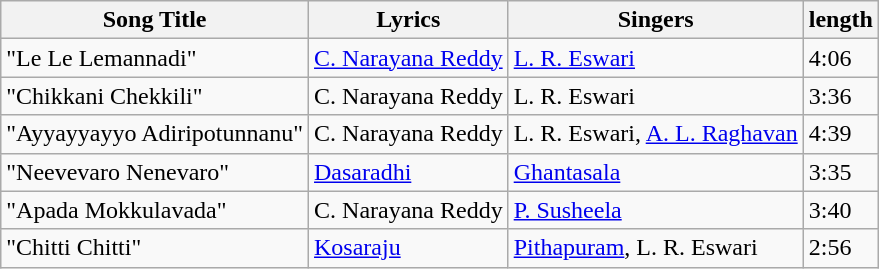<table class="wikitable">
<tr>
<th>Song Title</th>
<th>Lyrics</th>
<th>Singers</th>
<th>length</th>
</tr>
<tr>
<td>"Le Le Lemannadi"</td>
<td><a href='#'>C. Narayana Reddy</a></td>
<td><a href='#'>L. R. Eswari</a></td>
<td>4:06</td>
</tr>
<tr>
<td>"Chikkani Chekkili"</td>
<td>C. Narayana Reddy</td>
<td>L. R. Eswari</td>
<td>3:36</td>
</tr>
<tr>
<td>"Ayyayyayyo Adiripotunnanu"</td>
<td>C. Narayana Reddy</td>
<td>L. R. Eswari, <a href='#'>A. L. Raghavan</a></td>
<td>4:39</td>
</tr>
<tr>
<td>"Neevevaro Nenevaro"</td>
<td><a href='#'>Dasaradhi</a></td>
<td><a href='#'>Ghantasala</a></td>
<td>3:35</td>
</tr>
<tr>
<td>"Apada Mokkulavada"</td>
<td>C. Narayana Reddy</td>
<td><a href='#'>P. Susheela</a></td>
<td>3:40</td>
</tr>
<tr>
<td>"Chitti Chitti"</td>
<td><a href='#'>Kosaraju</a></td>
<td><a href='#'>Pithapuram</a>, L. R. Eswari</td>
<td>2:56</td>
</tr>
</table>
